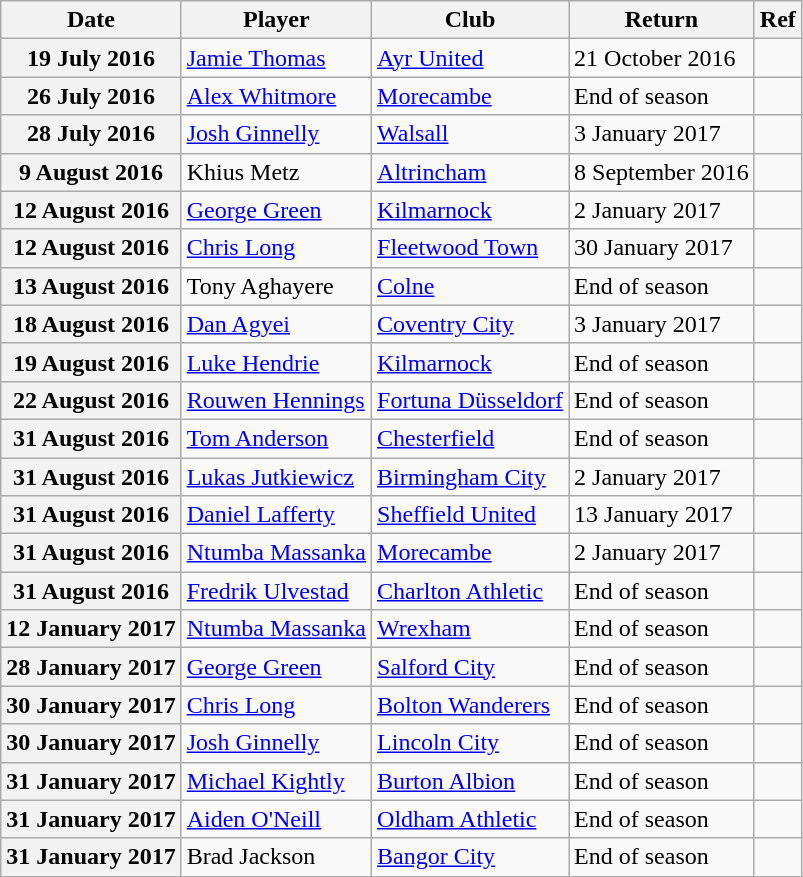<table class="wikitable plainrowheaders">
<tr>
<th scope=col>Date</th>
<th scope=col>Player</th>
<th scope=col>Club</th>
<th scope=col>Return</th>
<th scope=col class=unsortable>Ref</th>
</tr>
<tr>
<th scope=row>19 July 2016</th>
<td><a href='#'>Jamie Thomas</a></td>
<td><a href='#'>Ayr United</a></td>
<td>21 October 2016</td>
<td style="text-align:center;"></td>
</tr>
<tr>
<th scope=row>26 July 2016</th>
<td><a href='#'>Alex Whitmore</a></td>
<td><a href='#'>Morecambe</a></td>
<td>End of season</td>
<td style="text-align:center;"></td>
</tr>
<tr>
<th scope=row>28 July 2016</th>
<td><a href='#'>Josh Ginnelly</a></td>
<td><a href='#'>Walsall</a></td>
<td>3 January 2017</td>
<td style="text-align:center;"></td>
</tr>
<tr>
<th scope=row>9 August 2016</th>
<td>Khius Metz</td>
<td><a href='#'>Altrincham</a></td>
<td>8 September 2016</td>
<td style="text-align:center;"></td>
</tr>
<tr>
<th scope=row>12 August 2016</th>
<td><a href='#'>George Green</a></td>
<td><a href='#'>Kilmarnock</a></td>
<td>2 January 2017</td>
<td style="text-align:center;"></td>
</tr>
<tr>
<th scope=row>12 August 2016</th>
<td><a href='#'>Chris Long</a></td>
<td><a href='#'>Fleetwood Town</a></td>
<td>30 January 2017</td>
<td style="text-align:center;"></td>
</tr>
<tr>
<th scope=row>13 August 2016</th>
<td>Tony Aghayere</td>
<td><a href='#'>Colne</a></td>
<td>End of season</td>
<td style="text-align:center;"></td>
</tr>
<tr>
<th scope=row>18 August 2016</th>
<td><a href='#'>Dan Agyei</a></td>
<td><a href='#'>Coventry City</a></td>
<td>3 January 2017</td>
<td style="text-align:center;"></td>
</tr>
<tr>
<th scope=row>19 August 2016</th>
<td><a href='#'>Luke Hendrie</a></td>
<td><a href='#'>Kilmarnock</a></td>
<td>End of season</td>
<td style="text-align:center;"></td>
</tr>
<tr>
<th scope=row>22 August 2016</th>
<td><a href='#'>Rouwen Hennings</a></td>
<td><a href='#'>Fortuna Düsseldorf</a></td>
<td>End of season</td>
<td style="text-align:center;"></td>
</tr>
<tr>
<th scope=row>31 August 2016</th>
<td><a href='#'>Tom Anderson</a></td>
<td><a href='#'>Chesterfield</a></td>
<td>End of season</td>
<td style="text-align:center;"></td>
</tr>
<tr>
<th scope=row>31 August 2016</th>
<td><a href='#'>Lukas Jutkiewicz</a></td>
<td><a href='#'>Birmingham City</a></td>
<td>2 January 2017</td>
<td style="text-align:center;"></td>
</tr>
<tr>
<th scope=row>31 August 2016</th>
<td><a href='#'>Daniel Lafferty</a></td>
<td><a href='#'>Sheffield United</a></td>
<td>13 January 2017</td>
<td style="text-align:center;"></td>
</tr>
<tr>
<th scope=row>31 August 2016</th>
<td><a href='#'>Ntumba Massanka</a></td>
<td><a href='#'>Morecambe</a></td>
<td>2 January 2017</td>
<td style="text-align:center;"></td>
</tr>
<tr>
<th scope=row>31 August 2016</th>
<td><a href='#'>Fredrik Ulvestad</a></td>
<td><a href='#'>Charlton Athletic</a></td>
<td>End of season</td>
<td style="text-align:center;"></td>
</tr>
<tr>
<th scope=row>12 January 2017</th>
<td><a href='#'>Ntumba Massanka</a></td>
<td><a href='#'>Wrexham</a></td>
<td>End of season</td>
<td style="text-align:center;"></td>
</tr>
<tr>
<th scope=row>28 January 2017</th>
<td><a href='#'>George Green</a></td>
<td><a href='#'>Salford City</a></td>
<td>End of season</td>
<td style="text-align:center;"></td>
</tr>
<tr>
<th scope=row>30 January 2017</th>
<td><a href='#'>Chris Long</a></td>
<td><a href='#'>Bolton Wanderers</a></td>
<td>End of season</td>
<td style="text-align:center;"></td>
</tr>
<tr>
<th scope=row>30 January 2017</th>
<td><a href='#'>Josh Ginnelly</a></td>
<td><a href='#'>Lincoln City</a></td>
<td>End of season</td>
<td style="text-align:center;"></td>
</tr>
<tr>
<th scope=row>31 January 2017</th>
<td><a href='#'>Michael Kightly</a></td>
<td><a href='#'>Burton Albion</a></td>
<td>End of season</td>
<td style="text-align:center;"></td>
</tr>
<tr>
<th scope=row>31 January 2017</th>
<td><a href='#'>Aiden O'Neill</a></td>
<td><a href='#'>Oldham Athletic</a></td>
<td>End of season</td>
<td style="text-align:center;"></td>
</tr>
<tr>
<th scope=row>31 January 2017</th>
<td>Brad Jackson</td>
<td><a href='#'>Bangor City</a></td>
<td>End of season</td>
<td style="text-align:center;"></td>
</tr>
</table>
